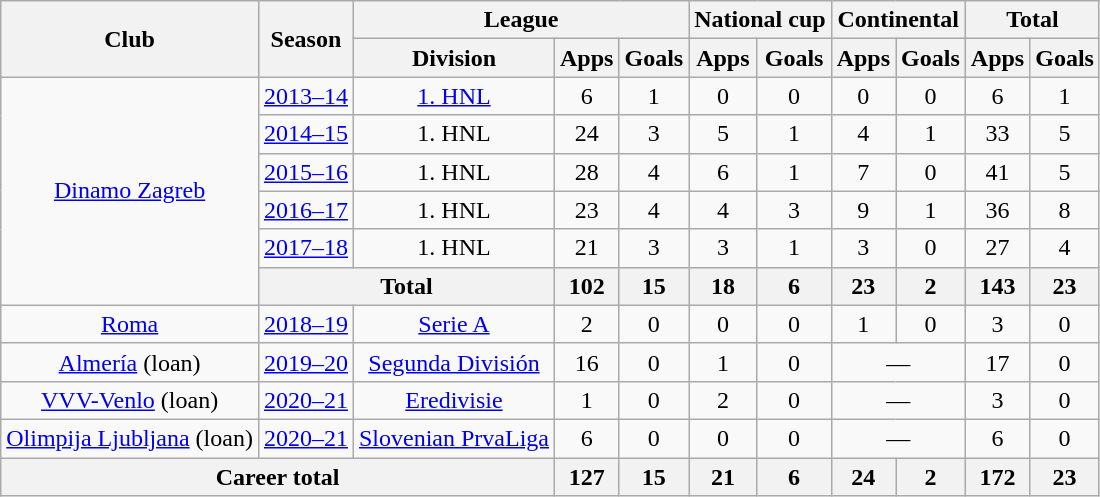<table class="wikitable" style="text-align:center">
<tr>
<th rowspan="2">Club</th>
<th rowspan="2">Season</th>
<th colspan="3">League</th>
<th colspan="2">National cup</th>
<th colspan="2">Continental</th>
<th colspan="2">Total</th>
</tr>
<tr>
<th>Division</th>
<th>Apps</th>
<th>Goals</th>
<th>Apps</th>
<th>Goals</th>
<th>Apps</th>
<th>Goals</th>
<th>Apps</th>
<th>Goals</th>
</tr>
<tr>
<td rowspan="6"><a href='#'>Dinamo Zagreb</a></td>
<td><a href='#'>2013–14</a></td>
<td><a href='#'>1. HNL</a></td>
<td>6</td>
<td>1</td>
<td>0</td>
<td>0</td>
<td>0</td>
<td>0</td>
<td>6</td>
<td>1</td>
</tr>
<tr>
<td><a href='#'>2014–15</a></td>
<td>1. HNL</td>
<td>24</td>
<td>3</td>
<td>5</td>
<td>1</td>
<td>4</td>
<td>1</td>
<td>33</td>
<td>5</td>
</tr>
<tr>
<td><a href='#'>2015–16</a></td>
<td>1. HNL</td>
<td>28</td>
<td>4</td>
<td>6</td>
<td>1</td>
<td>7</td>
<td>0</td>
<td>41</td>
<td>5</td>
</tr>
<tr>
<td><a href='#'>2016–17</a></td>
<td>1. HNL</td>
<td>23</td>
<td>4</td>
<td>4</td>
<td>3</td>
<td>9</td>
<td>1</td>
<td>36</td>
<td>8</td>
</tr>
<tr>
<td><a href='#'>2017–18</a></td>
<td>1. HNL</td>
<td>21</td>
<td>3</td>
<td>3</td>
<td>1</td>
<td>3</td>
<td>0</td>
<td>27</td>
<td>4</td>
</tr>
<tr>
<th colspan="2">Total</th>
<th>102</th>
<th>15</th>
<th>18</th>
<th>6</th>
<th>23</th>
<th>2</th>
<th>143</th>
<th>23</th>
</tr>
<tr>
<td><a href='#'>Roma</a></td>
<td><a href='#'>2018–19</a></td>
<td><a href='#'>Serie A</a></td>
<td>2</td>
<td>0</td>
<td>0</td>
<td>0</td>
<td>1</td>
<td>0</td>
<td>3</td>
<td>0</td>
</tr>
<tr>
<td><a href='#'>Almería</a> (loan)</td>
<td><a href='#'>2019–20</a></td>
<td><a href='#'>Segunda División</a></td>
<td>16</td>
<td>0</td>
<td>1</td>
<td>0</td>
<td colspan="2">—</td>
<td>17</td>
<td>0</td>
</tr>
<tr>
<td><a href='#'>VVV-Venlo</a> (loan)</td>
<td><a href='#'>2020–21</a></td>
<td><a href='#'>Eredivisie</a></td>
<td>1</td>
<td>0</td>
<td>2</td>
<td>0</td>
<td colspan="2">—</td>
<td>3</td>
<td>0</td>
</tr>
<tr>
<td><a href='#'>Olimpija Ljubljana</a> (loan)</td>
<td><a href='#'>2020–21</a></td>
<td><a href='#'>Slovenian PrvaLiga</a></td>
<td>6</td>
<td>0</td>
<td>0</td>
<td>0</td>
<td colspan="2">—</td>
<td>6</td>
<td>0</td>
</tr>
<tr>
<th colspan="3">Career total</th>
<th>127</th>
<th>15</th>
<th>21</th>
<th>6</th>
<th>24</th>
<th>2</th>
<th>172</th>
<th>23</th>
</tr>
</table>
